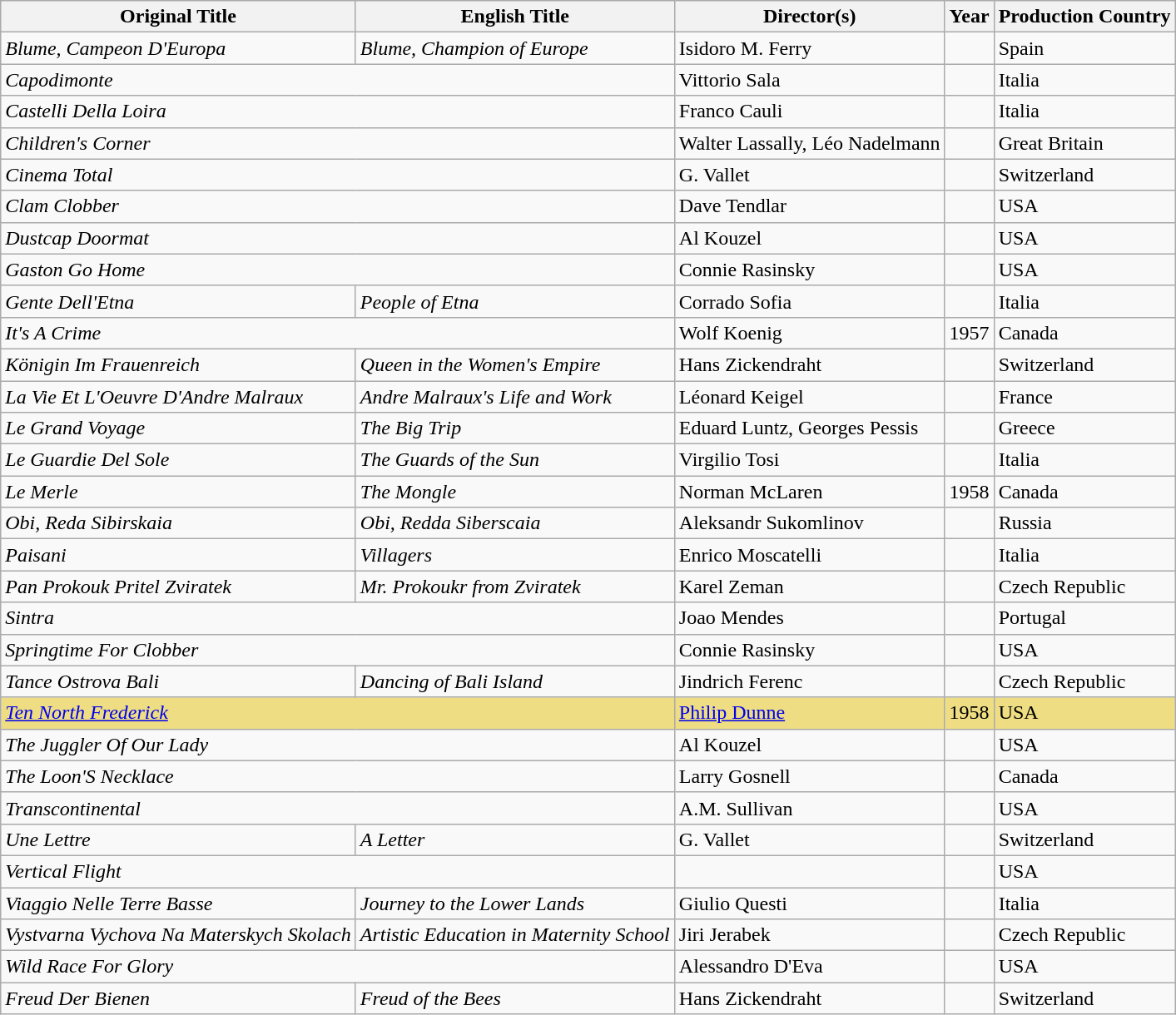<table class="wikitable sortable">
<tr>
<th>Original Title</th>
<th>English Title</th>
<th>Director(s)</th>
<th>Year</th>
<th>Production Country</th>
</tr>
<tr>
<td><em>Blume, Campeon D'Europa</em></td>
<td><em>Blume, Champion of Europe</em></td>
<td>Isidoro M. Ferry</td>
<td></td>
<td>Spain</td>
</tr>
<tr>
<td colspan="2"><em>Capodimonte</em></td>
<td>Vittorio Sala</td>
<td></td>
<td>Italia</td>
</tr>
<tr>
<td colspan="2"><em>Castelli Della Loira</em></td>
<td>Franco Cauli</td>
<td></td>
<td>Italia</td>
</tr>
<tr>
<td colspan="2"><em>Children's Corner</em></td>
<td>Walter Lassally, Léo Nadelmann</td>
<td></td>
<td>Great Britain</td>
</tr>
<tr>
<td colspan="2"><em>Cinema Total</em></td>
<td>G. Vallet</td>
<td></td>
<td>Switzerland</td>
</tr>
<tr>
<td colspan="2"><em>Clam Clobber</em></td>
<td>Dave Tendlar</td>
<td></td>
<td>USA</td>
</tr>
<tr>
<td colspan="2"><em>Dustcap Doormat</em></td>
<td>Al Kouzel</td>
<td></td>
<td>USA</td>
</tr>
<tr>
<td colspan="2"><em>Gaston Go Home</em></td>
<td>Connie Rasinsky</td>
<td></td>
<td>USA</td>
</tr>
<tr>
<td><em>Gente Dell'Etna</em></td>
<td><em>People of Etna</em></td>
<td>Corrado Sofia</td>
<td></td>
<td>Italia</td>
</tr>
<tr>
<td colspan="2"><em>It's A Crime</em></td>
<td>Wolf Koenig</td>
<td>1957</td>
<td>Canada</td>
</tr>
<tr>
<td><em>Königin Im Frauenreich</em></td>
<td><em>Queen in the Women's Empire</em></td>
<td>Hans Zickendraht</td>
<td></td>
<td>Switzerland</td>
</tr>
<tr>
<td><em>La Vie Et L'Oeuvre D'Andre Malraux</em></td>
<td><em>Andre Malraux's Life and Work</em></td>
<td>Léonard Keigel</td>
<td></td>
<td>France</td>
</tr>
<tr>
<td><em>Le Grand Voyage</em></td>
<td><em>The Big Trip</em></td>
<td>Eduard Luntz, Georges Pessis</td>
<td></td>
<td>Greece</td>
</tr>
<tr>
<td><em>Le Guardie Del Sole</em></td>
<td><em>The Guards of the Sun</em></td>
<td>Virgilio Tosi</td>
<td></td>
<td>Italia</td>
</tr>
<tr>
<td><em>Le Merle</em></td>
<td><em>The Mongle</em></td>
<td>Norman McLaren</td>
<td>1958</td>
<td>Canada</td>
</tr>
<tr>
<td><em>Obi, Reda Sibirskaia</em></td>
<td><em>Obi, Redda Siberscaia</em></td>
<td>Aleksandr Sukomlinov</td>
<td></td>
<td>Russia</td>
</tr>
<tr>
<td><em>Paisani</em></td>
<td><em>Villagers</em></td>
<td>Enrico Moscatelli</td>
<td></td>
<td>Italia</td>
</tr>
<tr>
<td><em>Pan Prokouk Pritel Zviratek</em></td>
<td><em>Mr. Prokoukr from Zviratek</em></td>
<td>Karel Zeman</td>
<td></td>
<td>Czech Republic</td>
</tr>
<tr>
<td colspan="2"><em>Sintra</em></td>
<td>Joao Mendes</td>
<td></td>
<td>Portugal</td>
</tr>
<tr>
<td colspan="2"><em>Springtime For Clobber</em></td>
<td>Connie Rasinsky</td>
<td></td>
<td>USA</td>
</tr>
<tr>
<td><em>Tance Ostrova Bali</em></td>
<td><em>Dancing of Bali Island</em></td>
<td>Jindrich Ferenc</td>
<td></td>
<td>Czech Republic</td>
</tr>
<tr style="background:#eedd82">
<td colspan="2"><em><a href='#'>Ten North Frederick</a></em></td>
<td><a href='#'>Philip Dunne</a></td>
<td>1958</td>
<td>USA</td>
</tr>
<tr>
<td colspan="2"><em>The Juggler Of Our Lady</em></td>
<td>Al Kouzel</td>
<td></td>
<td>USA</td>
</tr>
<tr>
<td colspan="2"><em>The Loon'S Necklace</em></td>
<td>Larry Gosnell</td>
<td></td>
<td>Canada</td>
</tr>
<tr>
<td colspan="2"><em>Transcontinental</em></td>
<td>A.M. Sullivan</td>
<td></td>
<td>USA</td>
</tr>
<tr>
<td><em>Une Lettre</em></td>
<td><em>A Letter</em></td>
<td>G. Vallet</td>
<td></td>
<td>Switzerland</td>
</tr>
<tr>
<td colspan="2"><em>Vertical Flight</em></td>
<td></td>
<td></td>
<td>USA</td>
</tr>
<tr>
<td><em>Viaggio Nelle Terre Basse</em></td>
<td><em>Journey to the Lower Lands</em></td>
<td>Giulio Questi</td>
<td></td>
<td>Italia</td>
</tr>
<tr>
<td><em>Vystvarna Vychova Na Materskych Skolach</em></td>
<td><em>Artistic Education in Maternity School</em></td>
<td>Jiri Jerabek</td>
<td></td>
<td>Czech Republic</td>
</tr>
<tr>
<td colspan="2"><em>Wild Race For Glory</em></td>
<td>Alessandro D'Eva</td>
<td></td>
<td>USA</td>
</tr>
<tr>
<td><em>Freud Der Bienen</em></td>
<td><em>Freud of the Bees</em></td>
<td>Hans Zickendraht</td>
<td></td>
<td>Switzerland</td>
</tr>
</table>
